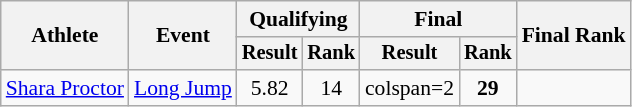<table class="wikitable" style="font-size:90%">
<tr>
<th rowspan="2">Athlete</th>
<th rowspan="2">Event</th>
<th colspan="2">Qualifying</th>
<th colspan="2">Final</th>
<th colspan="2" rowspan="2">Final Rank</th>
</tr>
<tr style="font-size:95%">
<th>Result</th>
<th>Rank</th>
<th>Result</th>
<th>Rank</th>
</tr>
<tr align=center>
<td align=left><a href='#'>Shara Proctor</a></td>
<td align=left><a href='#'>Long Jump</a></td>
<td>5.82</td>
<td>14</td>
<td>colspan=2 </td>
<td><strong>29</strong></td>
</tr>
</table>
